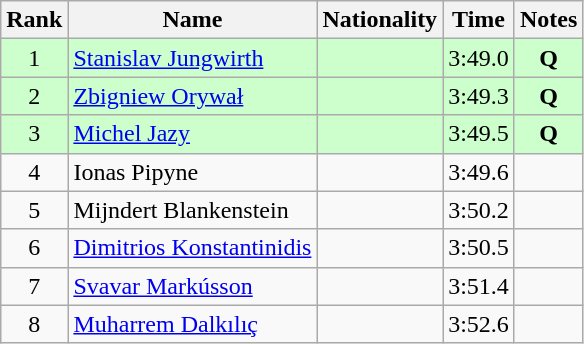<table class="wikitable sortable" style="text-align:center">
<tr>
<th>Rank</th>
<th>Name</th>
<th>Nationality</th>
<th>Time</th>
<th>Notes</th>
</tr>
<tr bgcolor=ccffcc>
<td>1</td>
<td align=left><a href='#'>Stanislav Jungwirth</a></td>
<td align=left></td>
<td>3:49.0</td>
<td><strong>Q</strong></td>
</tr>
<tr bgcolor=ccffcc>
<td>2</td>
<td align=left><a href='#'>Zbigniew Orywał</a></td>
<td align=left></td>
<td>3:49.3</td>
<td><strong>Q</strong></td>
</tr>
<tr bgcolor=ccffcc>
<td>3</td>
<td align=left><a href='#'>Michel Jazy</a></td>
<td align=left></td>
<td>3:49.5</td>
<td><strong>Q</strong></td>
</tr>
<tr>
<td>4</td>
<td align=left>Ionas Pipyne</td>
<td align="left"></td>
<td>3:49.6</td>
<td></td>
</tr>
<tr>
<td>5</td>
<td align=left>Mijndert Blankenstein</td>
<td align="left"></td>
<td>3:50.2</td>
<td></td>
</tr>
<tr>
<td>6</td>
<td align=left><a href='#'>Dimitrios Konstantinidis</a></td>
<td align=left></td>
<td>3:50.5</td>
<td></td>
</tr>
<tr>
<td>7</td>
<td align=left><a href='#'>Svavar Markússon</a></td>
<td align=left></td>
<td>3:51.4</td>
<td></td>
</tr>
<tr>
<td>8</td>
<td align=left><a href='#'>Muharrem Dalkılıç</a></td>
<td align=left></td>
<td>3:52.6</td>
<td></td>
</tr>
</table>
